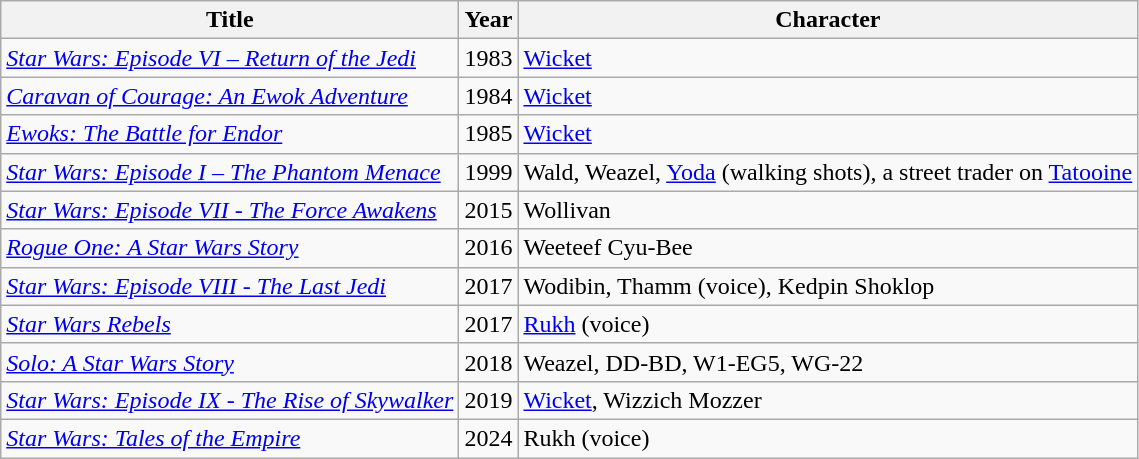<table class="wikitable sortable">
<tr>
<th rowspan="1" scope="col">Title</th>
<th rowspan="1" scope="col">Year</th>
<th rowspan="1" scope="col">Character</th>
</tr>
<tr>
<td><em><a href='#'>Star Wars: Episode VI – Return of the Jedi</a></em></td>
<td style="text-align:center;">1983</td>
<td style="text-align:left;"><a href='#'>Wicket</a></td>
</tr>
<tr>
<td><em><a href='#'>Caravan of Courage: An Ewok Adventure</a></em></td>
<td style="text-align:center;">1984</td>
<td style="text-align:left;"><a href='#'>Wicket</a></td>
</tr>
<tr>
<td><em><a href='#'>Ewoks: The Battle for Endor</a></em></td>
<td style="text-align:center;">1985</td>
<td style="text-align:left;"><a href='#'>Wicket</a></td>
</tr>
<tr>
<td><em><a href='#'>Star Wars: Episode I – The Phantom Menace</a></em></td>
<td style="text-align:center;">1999</td>
<td style="text-align:left;">Wald, Weazel, <a href='#'>Yoda</a> (walking shots), a street trader on <a href='#'>Tatooine</a></td>
</tr>
<tr>
<td><em><a href='#'>Star Wars: Episode VII - The Force Awakens</a></em></td>
<td style="text-align:center;">2015</td>
<td style="text-align:left;">Wollivan</td>
</tr>
<tr>
<td><em><a href='#'>Rogue One: A Star Wars Story</a></em></td>
<td style="text-align:center;">2016</td>
<td style="text-align:left;">Weeteef Cyu-Bee</td>
</tr>
<tr>
<td><em><a href='#'>Star Wars: Episode VIII - The Last Jedi</a></em></td>
<td style="text-align:center;">2017</td>
<td style="text-align:left;">Wodibin, Thamm (voice), Kedpin Shoklop</td>
</tr>
<tr>
<td><em><a href='#'>Star Wars Rebels</a></em></td>
<td style="text-align:center;">2017</td>
<td style="text-align:left;"><a href='#'>Rukh</a> (voice)</td>
</tr>
<tr>
<td><em><a href='#'>Solo: A Star Wars Story</a></em></td>
<td style="text-align:center;">2018</td>
<td style="text-align:left;">Weazel, DD-BD, W1-EG5, WG-22</td>
</tr>
<tr>
<td><em><a href='#'>Star Wars: Episode IX - The Rise of Skywalker</a></em></td>
<td style="text-align:center;">2019</td>
<td style="text-align:left;"><a href='#'>Wicket</a>, Wizzich Mozzer</td>
</tr>
<tr>
<td><em><a href='#'>Star Wars: Tales of the Empire</a></em></td>
<td style="text-align:center;">2024</td>
<td style="text-align:left;">Rukh (voice)</td>
</tr>
</table>
